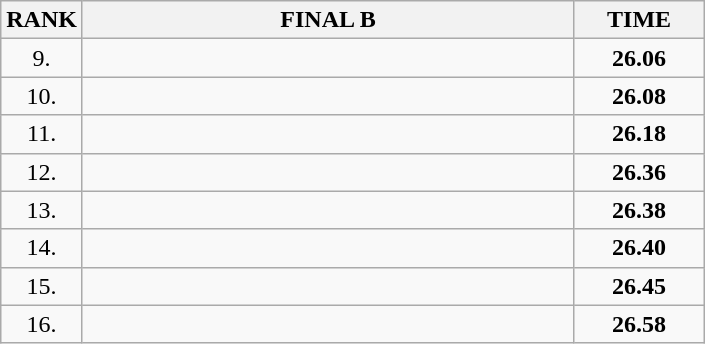<table class="wikitable">
<tr>
<th>RANK</th>
<th style="width: 20em">FINAL B</th>
<th style="width: 5em">TIME</th>
</tr>
<tr>
<td align="center">9.</td>
<td></td>
<td align="center"><strong>26.06</strong></td>
</tr>
<tr>
<td align="center">10.</td>
<td></td>
<td align="center"><strong>26.08</strong></td>
</tr>
<tr>
<td align="center">11.</td>
<td></td>
<td align="center"><strong>26.18</strong></td>
</tr>
<tr>
<td align="center">12.</td>
<td></td>
<td align="center"><strong>26.36</strong></td>
</tr>
<tr>
<td align="center">13.</td>
<td></td>
<td align="center"><strong>26.38</strong></td>
</tr>
<tr>
<td align="center">14.</td>
<td></td>
<td align="center"><strong>26.40</strong></td>
</tr>
<tr>
<td align="center">15.</td>
<td></td>
<td align="center"><strong>26.45</strong></td>
</tr>
<tr>
<td align="center">16.</td>
<td></td>
<td align="center"><strong>26.58</strong></td>
</tr>
</table>
